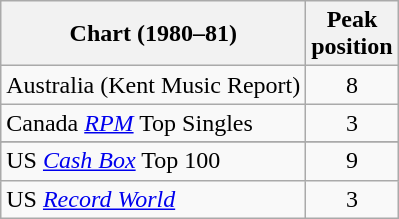<table class="wikitable sortable">
<tr>
<th>Chart (1980–81)</th>
<th>Peak<br>position</th>
</tr>
<tr>
<td>Australia (Kent Music Report)</td>
<td align="center">8</td>
</tr>
<tr>
<td>Canada <a href='#'><em>RPM</em></a> Top Singles</td>
<td align="center">3</td>
</tr>
<tr>
</tr>
<tr>
</tr>
<tr>
</tr>
<tr>
<td>US <a href='#'><em>Cash Box</em></a> Top 100</td>
<td align="center">9</td>
</tr>
<tr>
<td>US <em><a href='#'>Record World</a></em></td>
<td align="center">3</td>
</tr>
</table>
